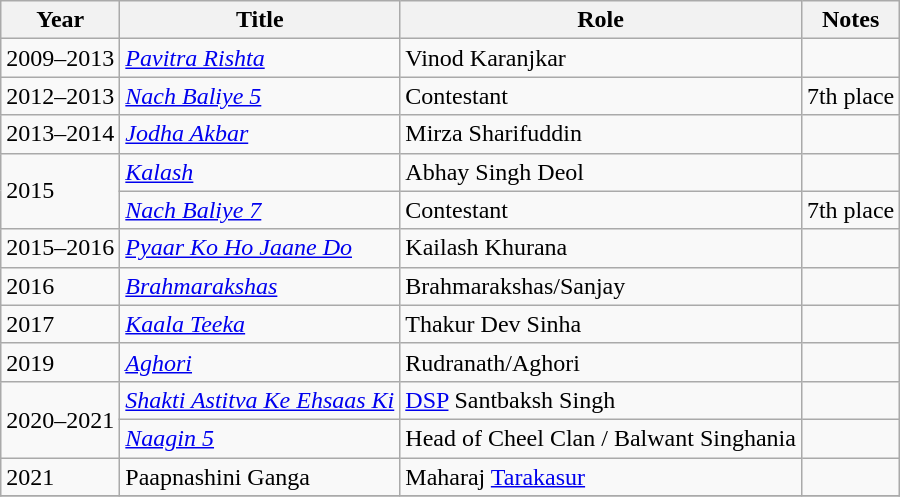<table class="wikitable">
<tr>
<th>Year</th>
<th>Title</th>
<th>Role</th>
<th>Notes</th>
</tr>
<tr>
<td>2009–2013</td>
<td><em><a href='#'>Pavitra Rishta</a></em></td>
<td>Vinod Karanjkar</td>
<td></td>
</tr>
<tr>
<td>2012–2013</td>
<td><em><a href='#'>Nach Baliye 5</a></em></td>
<td>Contestant</td>
<td>7th place</td>
</tr>
<tr>
<td>2013–2014</td>
<td><em><a href='#'>Jodha Akbar</a></em></td>
<td>Mirza Sharifuddin</td>
<td></td>
</tr>
<tr>
<td rowspan="2">2015</td>
<td><em><a href='#'>Kalash</a></em></td>
<td>Abhay Singh Deol</td>
<td></td>
</tr>
<tr>
<td><em><a href='#'>Nach Baliye 7</a></em></td>
<td>Contestant</td>
<td>7th place</td>
</tr>
<tr>
<td>2015–2016</td>
<td><em><a href='#'>Pyaar Ko Ho Jaane Do</a></em></td>
<td>Kailash Khurana</td>
<td></td>
</tr>
<tr>
<td>2016</td>
<td><em><a href='#'>Brahmarakshas</a></em></td>
<td>Brahmarakshas/Sanjay</td>
<td></td>
</tr>
<tr>
<td>2017</td>
<td><em><a href='#'>Kaala Teeka</a></em></td>
<td>Thakur Dev Sinha</td>
<td></td>
</tr>
<tr>
<td>2019</td>
<td><em><a href='#'>Aghori</a></em></td>
<td>Rudranath/Aghori</td>
<td></td>
</tr>
<tr>
<td rowspan="2">2020–2021</td>
<td><em><a href='#'>Shakti Astitva Ke Ehsaas Ki</a></em></td>
<td><a href='#'>DSP</a> Santbaksh Singh</td>
<td></td>
</tr>
<tr>
<td><em><a href='#'>Naagin 5</a></em></td>
<td>Head of Cheel Clan / Balwant Singhania</td>
<td></td>
</tr>
<tr>
<td>2021</td>
<td>Paapnashini Ganga</td>
<td>Maharaj <a href='#'>Tarakasur</a></td>
<td></td>
</tr>
<tr>
</tr>
</table>
